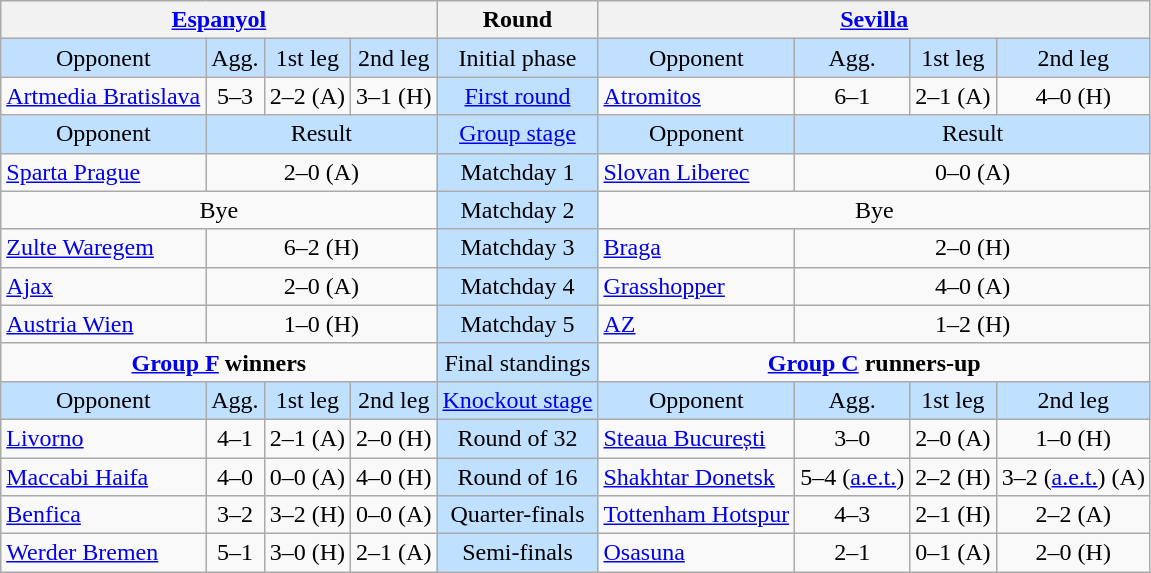<table class="wikitable" style="text-align:center">
<tr>
<th colspan=4> <a href='#'>Espanyol</a></th>
<th>Round</th>
<th colspan=4> <a href='#'>Sevilla</a></th>
</tr>
<tr bgcolor=#c1e0ff>
<td>Opponent</td>
<td>Agg.</td>
<td>1st leg</td>
<td>2nd leg</td>
<td>Initial phase</td>
<td>Opponent</td>
<td>Agg.</td>
<td>1st leg</td>
<td>2nd leg</td>
</tr>
<tr>
<td align=left> <a href='#'>Artmedia Bratislava</a></td>
<td>5–3</td>
<td>2–2 (A)</td>
<td>3–1 (H)</td>
<td bgcolor=#cle0ff><a href='#'>First round</a></td>
<td align=left> <a href='#'>Atromitos</a></td>
<td>6–1</td>
<td>2–1 (A)</td>
<td>4–0 (H)</td>
</tr>
<tr bgcolor=#cle0ff>
<td>Opponent</td>
<td colspan=3>Result</td>
<td><a href='#'>Group stage</a></td>
<td>Opponent</td>
<td colspan=3>Result</td>
</tr>
<tr>
<td align=left> <a href='#'>Sparta Prague</a></td>
<td colspan=3>2–0 (A)</td>
<td bgcolor=#cle0ff>Matchday 1</td>
<td align=left> <a href='#'>Slovan Liberec</a></td>
<td colspan=3>0–0 (A)</td>
</tr>
<tr>
<td colspan=4>Bye</td>
<td bgcolor=#cle0ff>Matchday 2</td>
<td colspan=4>Bye</td>
</tr>
<tr>
<td align=left> <a href='#'>Zulte Waregem</a></td>
<td colspan=3>6–2 (H)</td>
<td bgcolor=#cle0ff>Matchday 3</td>
<td align=left> <a href='#'>Braga</a></td>
<td colspan=3>2–0 (H)</td>
</tr>
<tr>
<td align=left> <a href='#'>Ajax</a></td>
<td colspan=3>2–0 (A)</td>
<td bgcolor=#cle0ff>Matchday 4</td>
<td align=left> <a href='#'>Grasshopper</a></td>
<td colspan=3>4–0 (A)</td>
</tr>
<tr>
<td align=left> <a href='#'>Austria Wien</a></td>
<td colspan=3>1–0 (H)</td>
<td bgcolor=#cle0ff>Matchday 5</td>
<td align=left> <a href='#'>AZ</a></td>
<td colspan=3>1–2 (H)</td>
</tr>
<tr>
<td colspan=4 align=center valign=top><strong><a href='#'>Group F</a> winners</strong><br></td>
<td bgcolor=#cle0ff>Final standings</td>
<td colspan=4 align=center valign=top><strong><a href='#'>Group C</a> runners-up</strong><br></td>
</tr>
<tr bgcolor=#cle0ff>
<td>Opponent</td>
<td>Agg.</td>
<td>1st leg</td>
<td>2nd leg</td>
<td><a href='#'>Knockout stage</a></td>
<td>Opponent</td>
<td>Agg.</td>
<td>1st leg</td>
<td>2nd leg</td>
</tr>
<tr>
<td align=left> <a href='#'>Livorno</a></td>
<td>4–1</td>
<td>2–1 (A)</td>
<td>2–0 (H)</td>
<td bgcolor=#cle0ff>Round of 32</td>
<td align=left> <a href='#'>Steaua București</a></td>
<td>3–0</td>
<td>2–0 (A)</td>
<td>1–0 (H)</td>
</tr>
<tr>
<td align=left> <a href='#'>Maccabi Haifa</a></td>
<td>4–0</td>
<td>0–0 (A)</td>
<td>4–0 (H)</td>
<td bgcolor=#cle0ff>Round of 16</td>
<td align=left> <a href='#'>Shakhtar Donetsk</a></td>
<td>5–4 (<a href='#'>a.e.t.</a>)</td>
<td>2–2 (H)</td>
<td>3–2 (<a href='#'>a.e.t.</a>) (A)</td>
</tr>
<tr>
<td align=left> <a href='#'>Benfica</a></td>
<td>3–2</td>
<td>3–2 (H)</td>
<td>0–0 (A)</td>
<td bgcolor=#cle0ff>Quarter-finals</td>
<td align=left> <a href='#'>Tottenham Hotspur</a></td>
<td>4–3</td>
<td>2–1 (H)</td>
<td>2–2 (A)</td>
</tr>
<tr>
<td align=left> <a href='#'>Werder Bremen</a></td>
<td>5–1</td>
<td>3–0 (H)</td>
<td>2–1 (A)</td>
<td bgcolor=#cle0ff>Semi-finals</td>
<td align=left> <a href='#'>Osasuna</a></td>
<td>2–1</td>
<td>0–1 (A)</td>
<td>2–0 (H)</td>
</tr>
</table>
